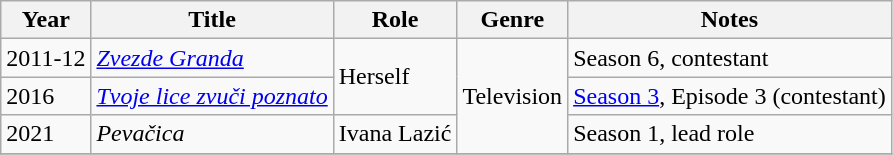<table class="wikitable">
<tr>
<th>Year</th>
<th>Title</th>
<th>Role</th>
<th>Genre</th>
<th>Notes</th>
</tr>
<tr>
<td>2011-12</td>
<td><em><a href='#'>Zvezde Granda</a></em></td>
<td rowspan="2">Herself</td>
<td rowspan="3">Television</td>
<td>Season 6, contestant</td>
</tr>
<tr>
<td>2016</td>
<td><em><a href='#'>Tvoje lice zvuči poznato</a></em></td>
<td><a href='#'>Season 3</a>, Episode 3 (contestant)</td>
</tr>
<tr>
<td>2021</td>
<td><em>Pevačica</em></td>
<td>Ivana Lazić</td>
<td>Season 1, lead role</td>
</tr>
<tr>
</tr>
</table>
